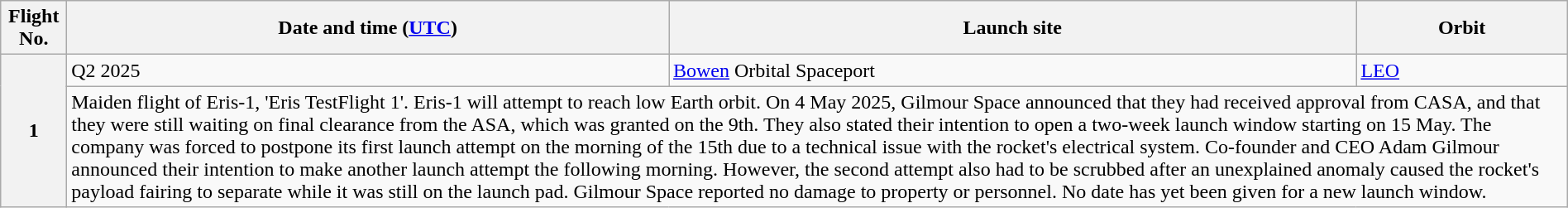<table class="wikitable plainrowheaders collapsible sticky-header" id="2025ytd" style="width: 100%;">
<tr>
<th scope="col">Flight No.</th>
<th>Date and time (<a href='#'>UTC</a>)</th>
<th>Launch site</th>
<th>Orbit</th>
</tr>
<tr>
<th rowspan="2" scope="row" style="text-align:center;">1</th>
<td>Q2 2025<br></td>
<td><a href='#'>Bowen</a> Orbital Spaceport</td>
<td None><a href='#'>LEO</a></td>
</tr>
<tr>
<td colspan="6">Maiden flight of Eris-1, 'Eris TestFlight 1'. Eris-1 will attempt to reach low Earth orbit. On 4 May 2025, Gilmour Space announced that they had received approval from CASA, and that they were still waiting on final clearance from the ASA, which was granted on the 9th. They also stated their intention to open a two-week launch window starting on 15 May. The company was forced to postpone its first launch attempt on the morning of the 15th due to a technical issue with the rocket's electrical system. Co-founder and CEO Adam Gilmour announced their intention to make another launch attempt the following morning. However, the second attempt also had to be scrubbed after an unexplained anomaly caused the rocket's payload fairing to separate while it was still on the launch pad. Gilmour Space reported no damage to property or personnel. No date has yet been given for a new launch window.</td>
</tr>
</table>
